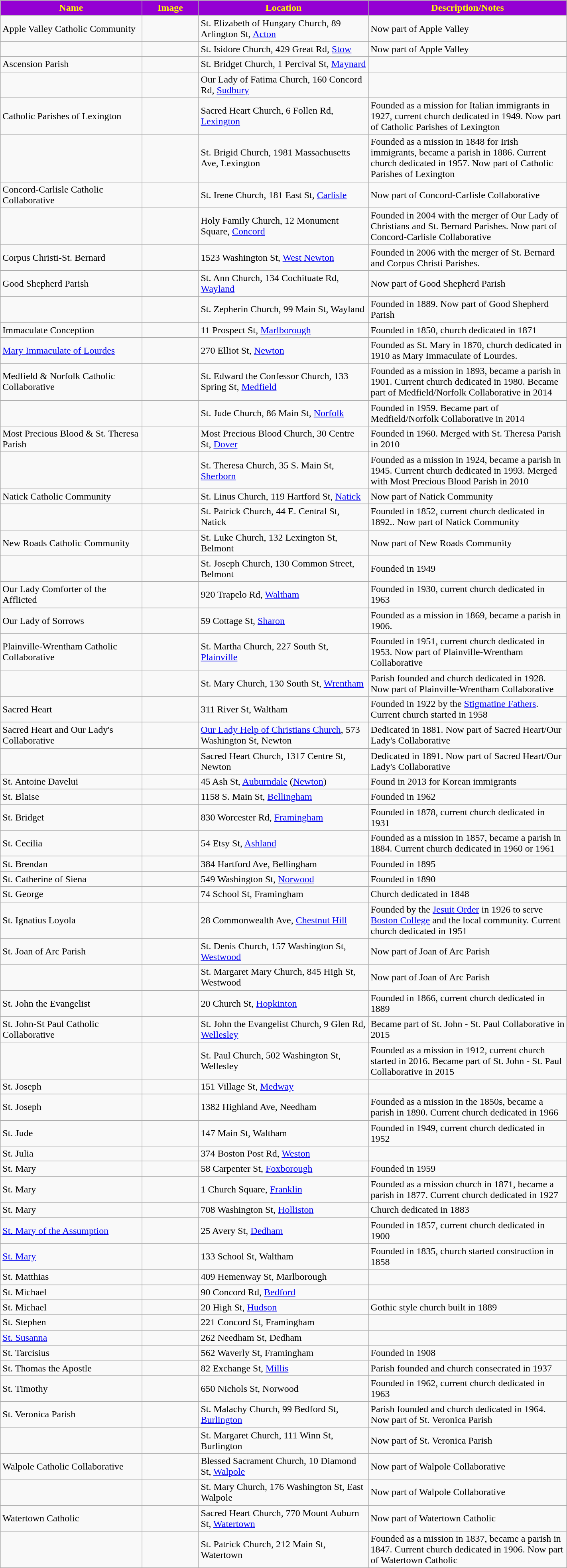<table class="wikitable sortable" style="width:75%">
<tr>
<th style="background:darkviolet; color:yellow;" width="25%"><strong>Name</strong></th>
<th style="background:darkviolet; color:yellow;" width="10%"><strong>Image</strong></th>
<th style="background:darkviolet; color:yellow;" width="30%"><strong>Location</strong></th>
<th style="background:darkviolet; color:yellow;" width="35%"><strong>Description/Notes</strong></th>
</tr>
<tr>
<td>Apple Valley Catholic Community</td>
<td></td>
<td>St. Elizabeth of Hungary Church, 89 Arlington St, <a href='#'>Acton</a></td>
<td>Now part of Apple Valley</td>
</tr>
<tr>
<td></td>
<td></td>
<td>St. Isidore Church, 429 Great Rd, <a href='#'>Stow</a></td>
<td>Now part of Apple Valley</td>
</tr>
<tr>
<td>Ascension Parish</td>
<td></td>
<td>St. Bridget Church, 1 Percival St, <a href='#'>Maynard</a></td>
<td></td>
</tr>
<tr>
<td></td>
<td></td>
<td>Our Lady of Fatima Church, 160 Concord Rd, <a href='#'>Sudbury</a></td>
<td></td>
</tr>
<tr>
<td>Catholic Parishes of Lexington</td>
<td></td>
<td>Sacred Heart Church, 6 Follen Rd, <a href='#'>Lexington</a></td>
<td>Founded as a mission for Italian immigrants in 1927, current church dedicated in 1949. Now part of Catholic Parishes of Lexington</td>
</tr>
<tr>
<td></td>
<td></td>
<td>St. Brigid Church, 1981 Massachusetts Ave, Lexington</td>
<td>Founded as a mission in 1848  for Irish immigrants, became a parish in 1886. Current church dedicated in 1957. Now part of Catholic Parishes of Lexington</td>
</tr>
<tr>
<td>Concord-Carlisle Catholic Collaborative</td>
<td></td>
<td>St. Irene Church, 181 East St, <a href='#'>Carlisle</a></td>
<td>Now part of Concord-Carlisle Collaborative</td>
</tr>
<tr>
<td></td>
<td></td>
<td>Holy Family Church, 12 Monument Square, <a href='#'>Concord</a></td>
<td>Founded in 2004 with the merger of Our Lady of Christians and St. Bernard Parishes. Now part of Concord-Carlisle Collaborative</td>
</tr>
<tr>
<td>Corpus Christi-St. Bernard</td>
<td></td>
<td>1523 Washington St, <a href='#'>West Newton</a></td>
<td>Founded in 2006 with the merger of St. Bernard and Corpus Christi Parishes.</td>
</tr>
<tr>
<td>Good Shepherd Parish</td>
<td></td>
<td>St. Ann Church, 134 Cochituate Rd, <a href='#'>Wayland</a></td>
<td>Now part of Good Shepherd Parish</td>
</tr>
<tr>
<td></td>
<td></td>
<td>St. Zepherin Church, 99 Main St, Wayland</td>
<td>Founded in 1889. Now part of Good Shepherd Parish</td>
</tr>
<tr>
<td>Immaculate Conception</td>
<td></td>
<td>11 Prospect St, <a href='#'>Marlborough</a></td>
<td>Founded in 1850, church dedicated in 1871</td>
</tr>
<tr>
<td><a href='#'>Mary Immaculate of Lourdes</a></td>
<td></td>
<td>270 Elliot St, <a href='#'>Newton</a></td>
<td>Founded as St. Mary in 1870, church dedicated in 1910 as Mary Immaculate of Lourdes.</td>
</tr>
<tr>
<td>Medfield & Norfolk Catholic Collaborative</td>
<td></td>
<td>St. Edward the Confessor Church, 133 Spring St, <a href='#'>Medfield</a></td>
<td>Founded as a mission in 1893, became a parish in 1901. Current church dedicated in 1980. Became part of Medfield/Norfolk Collaborative in 2014</td>
</tr>
<tr>
<td></td>
<td></td>
<td>St. Jude Church, 86 Main St, <a href='#'>Norfolk</a></td>
<td>Founded in 1959. Became part of Medfield/Norfolk Collaborative in 2014</td>
</tr>
<tr>
<td>Most Precious Blood & St. Theresa Parish</td>
<td></td>
<td>Most Precious Blood Church, 30 Centre St, <a href='#'>Dover</a></td>
<td>Founded in 1960. Merged with St. Theresa Parish in 2010</td>
</tr>
<tr>
<td></td>
<td></td>
<td>St. Theresa Church, 35 S. Main St, <a href='#'>Sherborn</a></td>
<td>Founded as a mission in 1924, became a parish in 1945. Current church dedicated in 1993. Merged with Most Precious Blood Parish in 2010</td>
</tr>
<tr>
<td>Natick Catholic Community</td>
<td></td>
<td>St. Linus Church, 119 Hartford St, <a href='#'>Natick</a></td>
<td>Now part of Natick Community</td>
</tr>
<tr>
<td></td>
<td></td>
<td>St. Patrick Church, 44 E. Central St, Natick</td>
<td>Founded in 1852, current church dedicated in 1892.. Now part of Natick Community</td>
</tr>
<tr>
<td>New Roads Catholic Community</td>
<td></td>
<td>St. Luke Church, 132 Lexington St, Belmont</td>
<td>Now part of New Roads Community</td>
</tr>
<tr>
<td></td>
<td></td>
<td>St. Joseph Church, 130 Common Street, Belmont</td>
<td>Founded in 1949</td>
</tr>
<tr>
<td>Our Lady Comforter of the Afflicted</td>
<td></td>
<td>920 Trapelo Rd, <a href='#'>Waltham</a></td>
<td>Founded in 1930, current church dedicated in 1963</td>
</tr>
<tr>
<td>Our Lady of Sorrows</td>
<td></td>
<td>59 Cottage St, <a href='#'>Sharon</a></td>
<td>Founded as a mission in 1869, became a parish in 1906.</td>
</tr>
<tr>
<td>Plainville-Wrentham Catholic Collaborative</td>
<td></td>
<td>St. Martha Church, 227 South St, <a href='#'>Plainville</a></td>
<td>Founded in 1951, current church dedicated in 1953. Now part of Plainville-Wrentham Collaborative</td>
</tr>
<tr>
<td></td>
<td></td>
<td>St. Mary Church, 130 South St, <a href='#'>Wrentham</a></td>
<td>Parish founded and church dedicated in 1928. Now part of Plainville-Wrentham Collaborative</td>
</tr>
<tr>
<td>Sacred Heart</td>
<td></td>
<td>311 River St, Waltham</td>
<td>Founded in 1922 by the <a href='#'>Stigmatine Fathers</a>. Current church started in 1958</td>
</tr>
<tr>
<td>Sacred Heart and Our Lady's Collaborative</td>
<td></td>
<td><a href='#'>Our Lady Help of Christians Church</a>, 573 Washington St, Newton</td>
<td>Dedicated in 1881. Now part of Sacred Heart/Our Lady's Collaborative</td>
</tr>
<tr>
<td></td>
<td></td>
<td>Sacred Heart Church, 1317 Centre St, Newton</td>
<td>Dedicated in 1891. Now part of Sacred Heart/Our Lady's Collaborative</td>
</tr>
<tr>
<td>St. Antoine Davelui</td>
<td></td>
<td>45 Ash St, <a href='#'>Auburndale</a> (<a href='#'>Newton</a>)</td>
<td>Found in 2013 for Korean immigrants</td>
</tr>
<tr>
<td>St. Blaise</td>
<td></td>
<td>1158 S. Main St, <a href='#'>Bellingham</a></td>
<td>Founded in 1962</td>
</tr>
<tr>
<td>St. Bridget</td>
<td></td>
<td>830 Worcester Rd, <a href='#'>Framingham</a></td>
<td>Founded in 1878, current church dedicated in 1931</td>
</tr>
<tr>
<td>St. Cecilia</td>
<td></td>
<td>54 Etsy St, <a href='#'>Ashland</a></td>
<td>Founded as a mission in 1857, became a parish in 1884. Current church dedicated in 1960 or 1961</td>
</tr>
<tr>
<td>St. Brendan</td>
<td></td>
<td>384 Hartford Ave, Bellingham</td>
<td>Founded in 1895</td>
</tr>
<tr>
<td>St. Catherine of Siena</td>
<td></td>
<td>549 Washington St, <a href='#'>Norwood</a></td>
<td>Founded in 1890</td>
</tr>
<tr>
<td>St. George</td>
<td></td>
<td>74 School St, Framingham</td>
<td>Church dedicated in 1848</td>
</tr>
<tr>
<td>St. Ignatius Loyola</td>
<td></td>
<td>28 Commonwealth Ave, <a href='#'>Chestnut Hill</a></td>
<td>Founded by the <a href='#'>Jesuit Order</a> in 1926 to serve <a href='#'>Boston College</a> and the local community. Current church dedicated in 1951</td>
</tr>
<tr>
<td>St. Joan of Arc Parish</td>
<td></td>
<td>St. Denis Church, 157 Washington St, <a href='#'>Westwood</a></td>
<td>Now part of Joan of Arc Parish</td>
</tr>
<tr>
<td></td>
<td></td>
<td>St. Margaret Mary Church, 845 High St, Westwood</td>
<td>Now part of Joan of Arc Parish</td>
</tr>
<tr>
<td>St. John the Evangelist</td>
<td></td>
<td>20 Church St, <a href='#'>Hopkinton</a></td>
<td>Founded in 1866, current church dedicated in 1889</td>
</tr>
<tr>
<td>St. John-St Paul Catholic Collaborative</td>
<td></td>
<td>St. John the Evangelist Church, 9 Glen Rd, <a href='#'>Wellesley</a></td>
<td>Became part of St. John - St. Paul Collaborative in 2015</td>
</tr>
<tr>
<td></td>
<td></td>
<td>St. Paul Church, 502 Washington St, Wellesley</td>
<td>Founded as a mission in 1912, current church started in 2016. Became part of St. John - St. Paul Collaborative in 2015</td>
</tr>
<tr>
<td>St. Joseph</td>
<td></td>
<td>151 Village St, <a href='#'>Medway</a></td>
<td></td>
</tr>
<tr>
<td>St. Joseph</td>
<td></td>
<td>1382 Highland Ave, Needham</td>
<td>Founded as a mission in the 1850s, became a parish in 1890.  Current church dedicated in 1966</td>
</tr>
<tr>
<td>St. Jude</td>
<td></td>
<td>147 Main St, Waltham</td>
<td>Founded in 1949, current church dedicated in 1952</td>
</tr>
<tr>
<td>St. Julia</td>
<td></td>
<td>374 Boston Post Rd, <a href='#'>Weston</a></td>
<td></td>
</tr>
<tr>
<td>St. Mary</td>
<td></td>
<td>58 Carpenter St, <a href='#'>Foxborough</a></td>
<td>Founded in 1959</td>
</tr>
<tr>
<td>St. Mary</td>
<td></td>
<td>1 Church Square, <a href='#'>Franklin</a></td>
<td>Founded as a mission church in 1871, became a parish in 1877. Current church dedicated in 1927</td>
</tr>
<tr>
<td>St. Mary</td>
<td></td>
<td>708 Washington St, <a href='#'>Holliston</a></td>
<td>Church dedicated in 1883</td>
</tr>
<tr>
<td><a href='#'>St. Mary of the Assumption</a></td>
<td></td>
<td>25 Avery St, <a href='#'>Dedham</a></td>
<td>Founded in 1857, current church dedicated in 1900</td>
</tr>
<tr>
<td><a href='#'>St. Mary</a></td>
<td></td>
<td>133 School St, Waltham</td>
<td>Founded in 1835, church started construction in 1858</td>
</tr>
<tr>
<td>St. Matthias</td>
<td></td>
<td>409 Hemenway St, Marlborough</td>
<td></td>
</tr>
<tr>
<td>St. Michael</td>
<td></td>
<td>90 Concord Rd, <a href='#'>Bedford</a></td>
<td></td>
</tr>
<tr>
<td>St. Michael</td>
<td></td>
<td>20 High St, <a href='#'>Hudson</a></td>
<td>Gothic style church built in 1889</td>
</tr>
<tr>
<td>St. Stephen</td>
<td></td>
<td>221 Concord St, Framingham</td>
<td></td>
</tr>
<tr>
<td><a href='#'>St. Susanna</a></td>
<td></td>
<td>262 Needham St, Dedham</td>
<td></td>
</tr>
<tr>
<td>St. Tarcisius</td>
<td></td>
<td>562 Waverly St, Framingham</td>
<td>Founded in 1908</td>
</tr>
<tr>
<td>St. Thomas the Apostle</td>
<td></td>
<td>82 Exchange St, <a href='#'>Millis</a></td>
<td>Parish founded and church consecrated in 1937</td>
</tr>
<tr>
<td>St. Timothy</td>
<td></td>
<td>650 Nichols St, Norwood</td>
<td>Founded in 1962, current church dedicated in 1963</td>
</tr>
<tr>
<td>St. Veronica Parish</td>
<td></td>
<td>St. Malachy Church, 99 Bedford St, <a href='#'>Burlington</a></td>
<td>Parish founded and church dedicated in 1964. Now part of St. Veronica Parish</td>
</tr>
<tr>
<td></td>
<td></td>
<td>St. Margaret Church, 111 Winn St, Burlington</td>
<td>Now part of St. Veronica Parish</td>
</tr>
<tr>
<td>Walpole Catholic Collaborative</td>
<td></td>
<td>Blessed Sacrament Church, 10 Diamond St, <a href='#'>Walpole</a></td>
<td>Now part of Walpole Collaborative</td>
</tr>
<tr>
<td></td>
<td></td>
<td>St. Mary Church, 176 Washington St, East Walpole</td>
<td>Now part of Walpole Collaborative</td>
</tr>
<tr>
<td>Watertown Catholic</td>
<td></td>
<td>Sacred Heart Church, 770 Mount Auburn St, <a href='#'>Watertown</a></td>
<td>Now part of Watertown Catholic</td>
</tr>
<tr>
<td></td>
<td></td>
<td>St. Patrick Church, 212 Main St, Watertown</td>
<td>Founded as a mission in 1837, became a parish in 1847. Current church dedicated in 1906. Now part of Watertown Catholic</td>
</tr>
</table>
